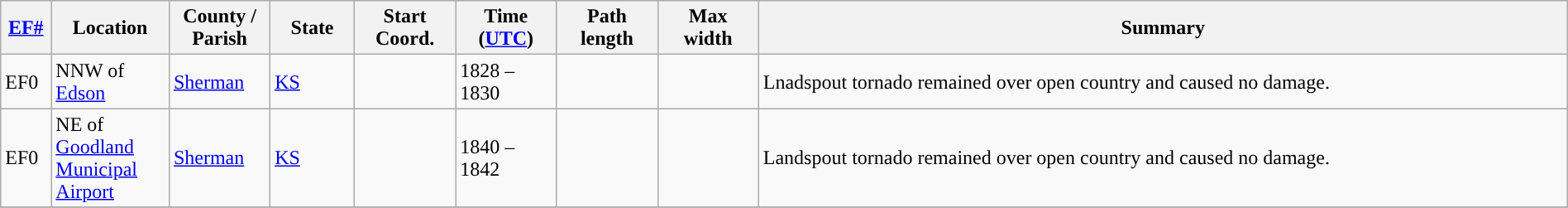<table class="wikitable sortable" style="width:100%;">
<tr>
<th scope="col" width="3%" align="center"><a href='#'>EF#</a></th>
<th scope="col" width="7%" align="center" class="unsortable">Location</th>
<th scope="col" width="6%" align="center" class="unsortable">County / Parish</th>
<th scope="col" width="5%" align="center">State</th>
<th scope="col" width="6%" align="center">Start Coord.</th>
<th scope="col" width="6%" align="center">Time (<a href='#'>UTC</a>)</th>
<th scope="col" width="6%" align="center">Path length</th>
<th scope="col" width="6%" align="center">Max width</th>
<th scope="col" width="48%" class="unsortable" align="center">Summary</th>
</tr>
<tr>
<td>EF0</td>
<td>NNW of <a href='#'>Edson</a></td>
<td><a href='#'>Sherman</a></td>
<td><a href='#'>KS</a></td>
<td></td>
<td>1828 – 1830</td>
<td></td>
<td></td>
<td>Lnadspout tornado remained over open country and caused no damage.</td>
</tr>
<tr>
<td>EF0</td>
<td>NE of <a href='#'>Goodland Municipal Airport</a></td>
<td><a href='#'>Sherman</a></td>
<td><a href='#'>KS</a></td>
<td></td>
<td>1840 – 1842</td>
<td></td>
<td></td>
<td>Landspout tornado remained over open country and caused no damage.</td>
</tr>
<tr>
</tr>
</table>
